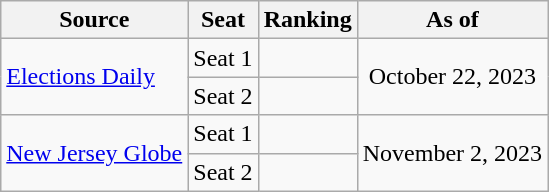<table class="wikitable" style="text-align:center">
<tr>
<th>Source</th>
<th>Seat</th>
<th>Ranking</th>
<th>As of</th>
</tr>
<tr>
<td align=left rowspan="2"><a href='#'>Elections Daily</a></td>
<td>Seat 1</td>
<td></td>
<td rowspan="2">October 22, 2023</td>
</tr>
<tr>
<td>Seat 2</td>
<td></td>
</tr>
<tr>
<td align=left rowspan="2"><a href='#'>New Jersey Globe</a></td>
<td>Seat 1</td>
<td></td>
<td rowspan="2">November 2, 2023</td>
</tr>
<tr>
<td>Seat 2</td>
<td></td>
</tr>
</table>
